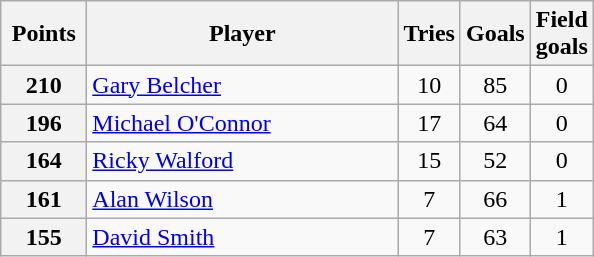<table class="wikitable" style="text-align:left;">
<tr>
<th width=50>Points</th>
<th width=200>Player</th>
<th width=30>Tries</th>
<th width=30>Goals</th>
<th width=30>Field goals</th>
</tr>
<tr>
<th>210</th>
<td> <a href='#'>Gary Belcher</a></td>
<td align=center>10</td>
<td align=center>85</td>
<td align=center>0</td>
</tr>
<tr>
<th>196</th>
<td> <a href='#'>Michael O'Connor</a></td>
<td align=center>17</td>
<td align=center>64</td>
<td align=center>0</td>
</tr>
<tr>
<th>164</th>
<td> <a href='#'>Ricky Walford</a></td>
<td align=center>15</td>
<td align=center>52</td>
<td align=center>0</td>
</tr>
<tr>
<th>161</th>
<td> <a href='#'>Alan Wilson</a></td>
<td align=center>7</td>
<td align=center>66</td>
<td align=center>1</td>
</tr>
<tr>
<th>155</th>
<td> <a href='#'>David Smith</a></td>
<td align=center>7</td>
<td align=center>63</td>
<td align=center>1</td>
</tr>
</table>
